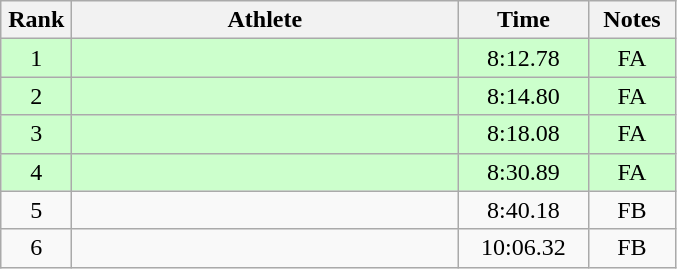<table class=wikitable style="text-align:center">
<tr>
<th width=40>Rank</th>
<th width=250>Athlete</th>
<th width=80>Time</th>
<th width=50>Notes</th>
</tr>
<tr bgcolor="ccffcc">
<td>1</td>
<td align=left></td>
<td>8:12.78</td>
<td>FA</td>
</tr>
<tr bgcolor="ccffcc">
<td>2</td>
<td align=left></td>
<td>8:14.80</td>
<td>FA</td>
</tr>
<tr bgcolor="ccffcc">
<td>3</td>
<td align=left></td>
<td>8:18.08</td>
<td>FA</td>
</tr>
<tr bgcolor="ccffcc">
<td>4</td>
<td align=left></td>
<td>8:30.89</td>
<td>FA</td>
</tr>
<tr>
<td>5</td>
<td align=left></td>
<td>8:40.18</td>
<td>FB</td>
</tr>
<tr>
<td>6</td>
<td align=left></td>
<td>10:06.32</td>
<td>FB</td>
</tr>
</table>
